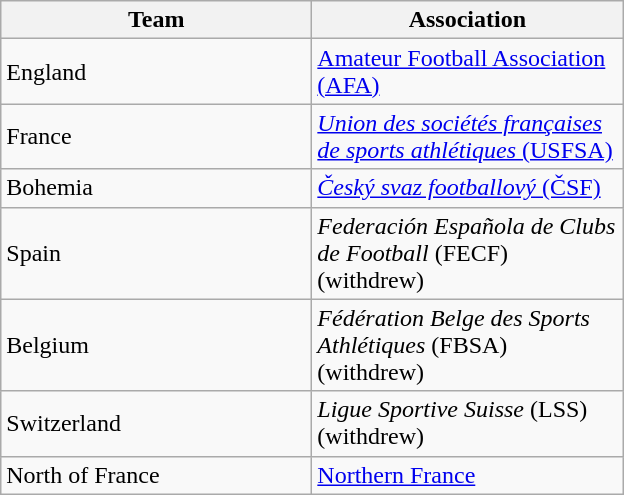<table class="wikitable">
<tr>
<th width=200px>Team</th>
<th width=200px>Association</th>
</tr>
<tr>
<td> England</td>
<td><a href='#'>Amateur Football Association (AFA)</a></td>
</tr>
<tr>
<td> France</td>
<td><a href='#'><em>Union des sociétés françaises de sports athlétiques</em> (USFSA)</a></td>
</tr>
<tr>
<td> Bohemia</td>
<td><a href='#'><em>Český svaz footballový</em> (ČSF)</a></td>
</tr>
<tr>
<td> Spain</td>
<td><em>Federación Española de Clubs de Football</em> (FECF) (withdrew)</td>
</tr>
<tr>
<td> Belgium</td>
<td><em>Fédération Belge des Sports Athlétiques</em> (FBSA) (withdrew)</td>
</tr>
<tr>
<td> Switzerland</td>
<td><em>Ligue Sportive Suisse</em> (LSS) (withdrew)</td>
</tr>
<tr>
<td> North of France</td>
<td><a href='#'>Northern France</a></td>
</tr>
</table>
